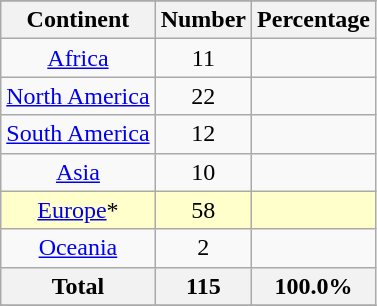<table class="wikitable sortable" style="text-align:center">
<tr>
</tr>
<tr>
<th scope="col">Continent</th>
<th scope="col">Number</th>
<th scope="col">Percentage</th>
</tr>
<tr>
<td scope="row"><a href='#'>Africa</a></td>
<td>11</td>
<td></td>
</tr>
<tr>
<td scope="row" data-sort-value="America, North"><a href='#'>North America</a></td>
<td>22</td>
<td></td>
</tr>
<tr>
<td scope="row" data-sort-value="America, South"><a href='#'>South America</a></td>
<td>12</td>
<td></td>
</tr>
<tr>
<td scope="row"><a href='#'>Asia</a></td>
<td>10</td>
<td></td>
</tr>
<tr style="background:#ffc">
<td scope="row"><a href='#'>Europe</a>*</td>
<td>58</td>
<td></td>
</tr>
<tr>
<td scope="row"><a href='#'>Oceania</a></td>
<td>2</td>
<td></td>
</tr>
<tr>
<th scope="row">Total</th>
<th>115</th>
<th>100.0%</th>
</tr>
<tr>
</tr>
</table>
